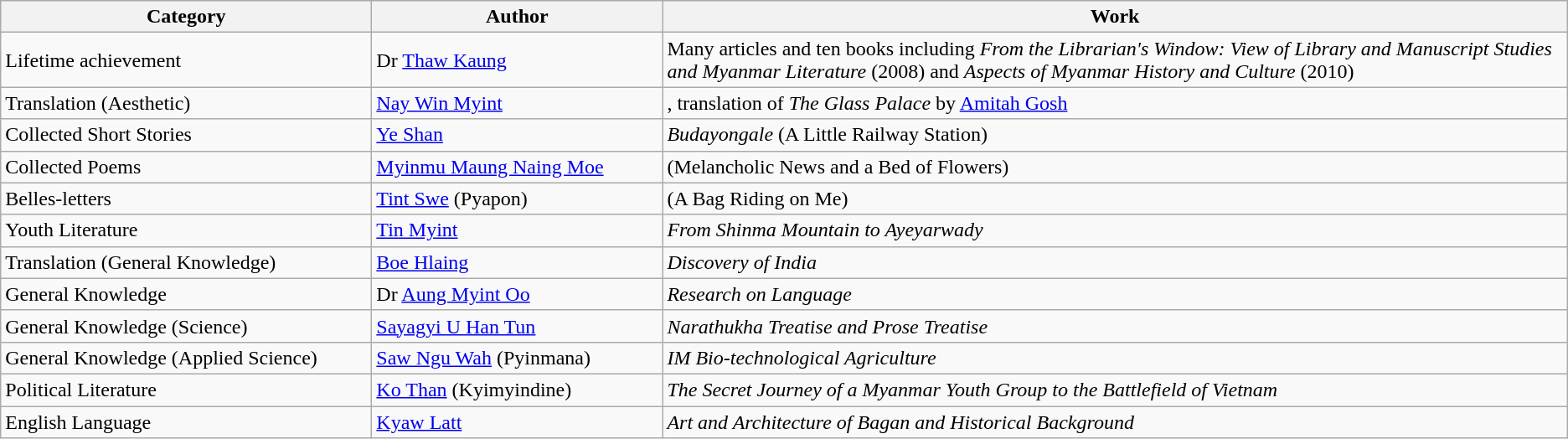<table class=wikitable>
<tr>
<th style="width:18em;">Category</th>
<th style="width:14em;">Author</th>
<th>Work</th>
</tr>
<tr>
<td>Lifetime achievement</td>
<td>Dr <a href='#'>Thaw Kaung</a></td>
<td>Many articles and ten books including <em>From the Librarian's Window: View of Library and Manuscript Studies and Myanmar Literature</em> (2008) and <em>Aspects of Myanmar History and Culture</em> (2010)</td>
</tr>
<tr>
<td>Translation (Aesthetic)</td>
<td><a href='#'>Nay Win Myint</a></td>
<td><em></em>, translation of <em>The Glass Palace</em> by <a href='#'>Amitah Gosh</a></td>
</tr>
<tr>
<td>Collected Short Stories</td>
<td><a href='#'>Ye Shan</a></td>
<td><em>Budayongale</em> (A Little Railway Station)</td>
</tr>
<tr>
<td>Collected Poems</td>
<td><a href='#'>Myinmu Maung Naing Moe</a></td>
<td><em></em> (Melancholic News and a Bed of Flowers)</td>
</tr>
<tr>
<td>Belles-letters</td>
<td><a href='#'>Tint Swe</a> (Pyapon)</td>
<td><em></em> (A Bag Riding on Me)</td>
</tr>
<tr>
<td>Youth Literature</td>
<td><a href='#'>Tin Myint</a></td>
<td><em>From Shinma Mountain to Ayeyarwady</em></td>
</tr>
<tr>
<td>Translation (General Knowledge)</td>
<td><a href='#'>Boe Hlaing</a></td>
<td><em>Discovery of India</em></td>
</tr>
<tr>
<td>General Knowledge</td>
<td>Dr <a href='#'>Aung Myint Oo</a></td>
<td><em>Research on Language</em></td>
</tr>
<tr>
<td>General Knowledge (Science)</td>
<td><a href='#'>Sayagyi U Han Tun</a></td>
<td><em>Narathukha Treatise and Prose Treatise</em></td>
</tr>
<tr>
<td>General Knowledge (Applied Science)</td>
<td><a href='#'>Saw Ngu Wah</a> (Pyinmana)</td>
<td><em>IM Bio-technological Agriculture</em></td>
</tr>
<tr>
<td>Political Literature</td>
<td><a href='#'>Ko Than</a> (Kyimyindine)</td>
<td><em>The Secret Journey of a Myanmar Youth Group to the Battlefield of Vietnam</em></td>
</tr>
<tr>
<td>English Language</td>
<td><a href='#'>Kyaw Latt</a></td>
<td><em>Art and Architecture of Bagan and Historical Background</em></td>
</tr>
</table>
